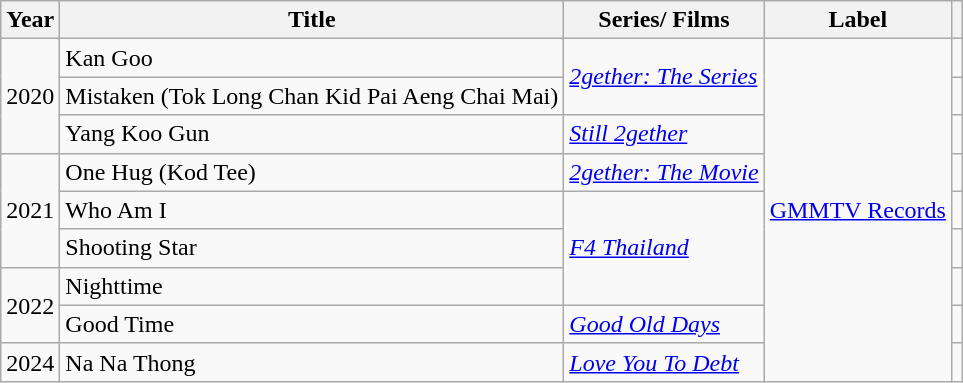<table class="wikitable sortable plainrowheaders">
<tr>
<th scope="col">Year</th>
<th scope="col">Title</th>
<th>Series/ Films</th>
<th scope="col" class="unsortable">Label</th>
<th scope="col" class="unsortable"></th>
</tr>
<tr>
<td rowspan=3>2020</td>
<td>Kan Goo</td>
<td Rowspan=2><em><a href='#'>2gether: The Series</a></em></td>
<td rowspan=9><a href='#'>GMMTV Records</a></td>
<td></td>
</tr>
<tr>
<td>Mistaken (Tok Long Chan Kid Pai Aeng Chai Mai)</td>
<td></td>
</tr>
<tr>
<td>Yang Koo Gun</td>
<td><em><a href='#'>Still 2gether</a></em></td>
<td></td>
</tr>
<tr>
<td rowspan=3>2021</td>
<td>One Hug (Kod Tee)</td>
<td><em><a href='#'>2gether: The Movie</a></em></td>
<td></td>
</tr>
<tr>
<td>Who Am I</td>
<td rowspan=3><em><a href='#'>F4 Thailand</a></em></td>
<td></td>
</tr>
<tr>
<td>Shooting Star</td>
<td></td>
</tr>
<tr>
<td rowspan=2>2022</td>
<td>Nighttime</td>
<td></td>
</tr>
<tr>
<td>Good Time<br></td>
<td><em><a href='#'>Good Old Days</a></em></td>
<td></td>
</tr>
<tr>
<td>2024</td>
<td>Na Na Thong<br></td>
<td><a href='#'><em>Love You To Debt</em></a></td>
<td></td>
</tr>
</table>
